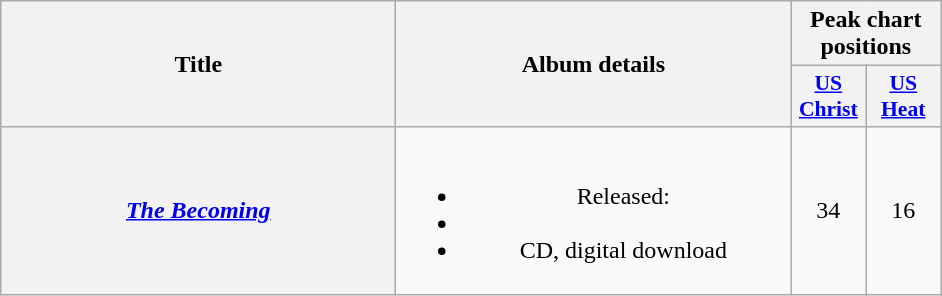<table class="wikitable plainrowheaders" style="text-align:center;">
<tr>
<th scope="col" rowspan="2" style="width:16em;">Title</th>
<th scope="col" rowspan="2" style="width:16em;">Album details</th>
<th scope="col" colspan="2">Peak chart positions</th>
</tr>
<tr>
<th style="width:3em; font-size:90%"><a href='#'>US<br>Christ</a></th>
<th style="width:3em; font-size:90%"><a href='#'>US<br>Heat</a></th>
</tr>
<tr>
<th scope="row"><em><a href='#'>The Becoming</a></em></th>
<td><br><ul><li>Released: </li><li></li><li>CD, digital download</li></ul></td>
<td>34</td>
<td>16</td>
</tr>
</table>
